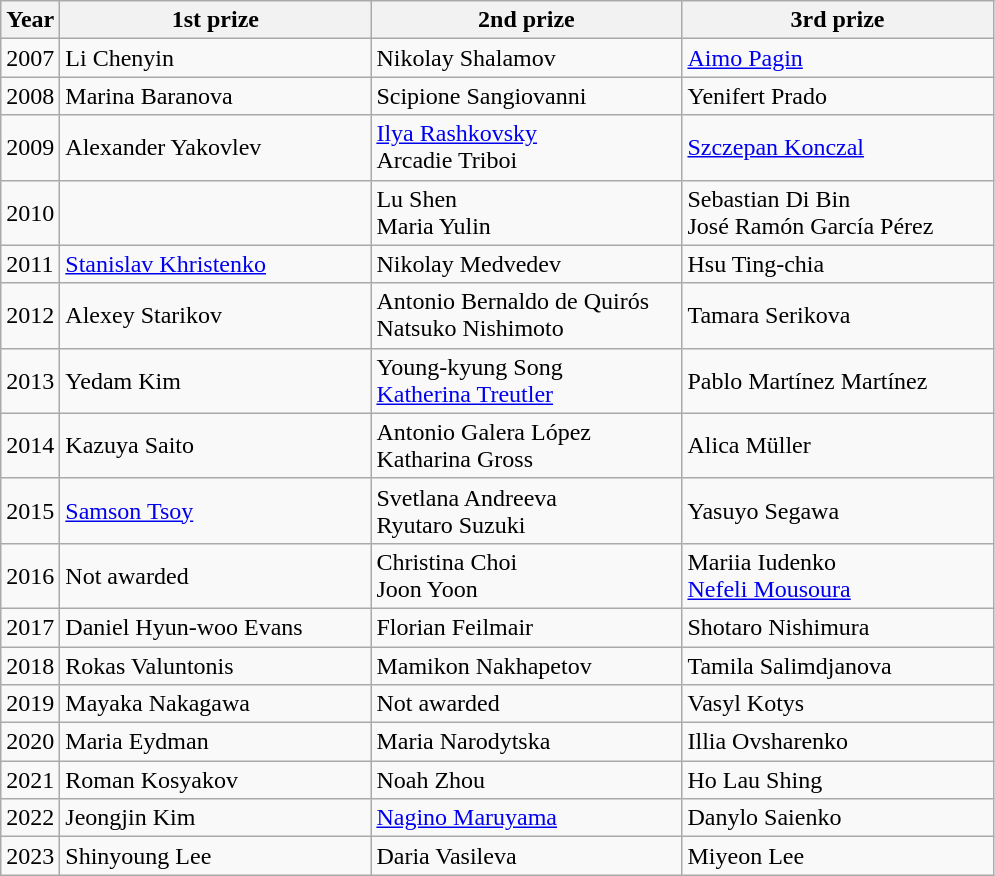<table class="wikitable">
<tr>
<th>Year</th>
<th width=200>1st prize</th>
<th width=200>2nd prize</th>
<th width=200>3rd prize</th>
</tr>
<tr>
<td>2007</td>
<td> Li Chenyin</td>
<td> Nikolay Shalamov</td>
<td> <a href='#'>Aimo Pagin</a></td>
</tr>
<tr>
<td>2008</td>
<td> Marina Baranova</td>
<td> Scipione Sangiovanni</td>
<td> Yenifert Prado</td>
</tr>
<tr>
<td>2009</td>
<td> Alexander Yakovlev</td>
<td> <a href='#'>Ilya Rashkovsky</a><br> Arcadie Triboi</td>
<td> <a href='#'>Szczepan Konczal</a></td>
</tr>
<tr>
<td>2010</td>
<td> </td>
<td> Lu Shen<br> Maria Yulin</td>
<td> Sebastian Di Bin<br> José Ramón García Pérez</td>
</tr>
<tr>
<td>2011</td>
<td> <a href='#'>Stanislav Khristenko</a></td>
<td> Nikolay Medvedev</td>
<td> Hsu Ting-chia</td>
</tr>
<tr>
<td>2012</td>
<td> Alexey Starikov</td>
<td> Antonio Bernaldo de Quirós<br> Natsuko Nishimoto</td>
<td> Tamara Serikova</td>
</tr>
<tr>
<td>2013</td>
<td> Yedam Kim</td>
<td> Young-kyung Song<br> <a href='#'>Katherina Treutler</a></td>
<td> Pablo Martínez Martínez</td>
</tr>
<tr>
<td>2014</td>
<td> Kazuya Saito</td>
<td> Antonio Galera López<br> Katharina Gross</td>
<td> Alica Müller</td>
</tr>
<tr>
<td>2015</td>
<td> <a href='#'>Samson Tsoy</a></td>
<td> Svetlana Andreeva<br> Ryutaro Suzuki</td>
<td> Yasuyo Segawa</td>
</tr>
<tr>
<td>2016</td>
<td>Not awarded</td>
<td> Christina Choi<br> Joon Yoon</td>
<td> Mariia Iudenko<br> <a href='#'>Nefeli Mousoura</a></td>
</tr>
<tr>
<td>2017</td>
<td> Daniel Hyun-woo Evans</td>
<td> Florian Feilmair</td>
<td> Shotaro Nishimura</td>
</tr>
<tr>
<td>2018</td>
<td> Rokas Valuntonis</td>
<td> Mamikon Nakhapetov</td>
<td> Tamila Salimdjanova</td>
</tr>
<tr>
<td>2019</td>
<td> Mayaka Nakagawa</td>
<td>Not awarded</td>
<td> Vasyl Kotys</td>
</tr>
<tr>
<td>2020</td>
<td> Maria Eydman</td>
<td> Maria Narodytska</td>
<td> Illia Ovsharenko</td>
</tr>
<tr>
<td>2021</td>
<td> Roman Kosyakov</td>
<td> Noah Zhou</td>
<td> Ho Lau Shing</td>
</tr>
<tr>
<td>2022</td>
<td> Jeongjin Kim</td>
<td> <a href='#'>Nagino Maruyama</a></td>
<td> Danylo Saienko</td>
</tr>
<tr>
<td>2023</td>
<td> Shinyoung Lee</td>
<td> Daria Vasileva</td>
<td> Miyeon Lee</td>
</tr>
</table>
